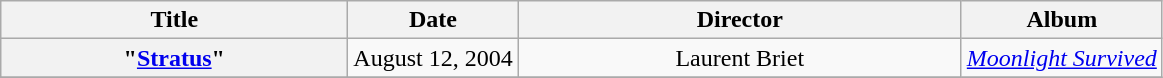<table class="wikitable plainrowheaders" style="text-align:center;">
<tr>
<th scope="col" style="width:14em;">Title</th>
<th scope="col">Date</th>
<th scope="col" style="width:18em;">Director</th>
<th>Album</th>
</tr>
<tr>
<th scope="row">"<a href='#'>Stratus</a>"</th>
<td>August 12, 2004</td>
<td>Laurent Briet</td>
<td><em><a href='#'>Moonlight Survived</a></em></td>
</tr>
<tr>
</tr>
</table>
